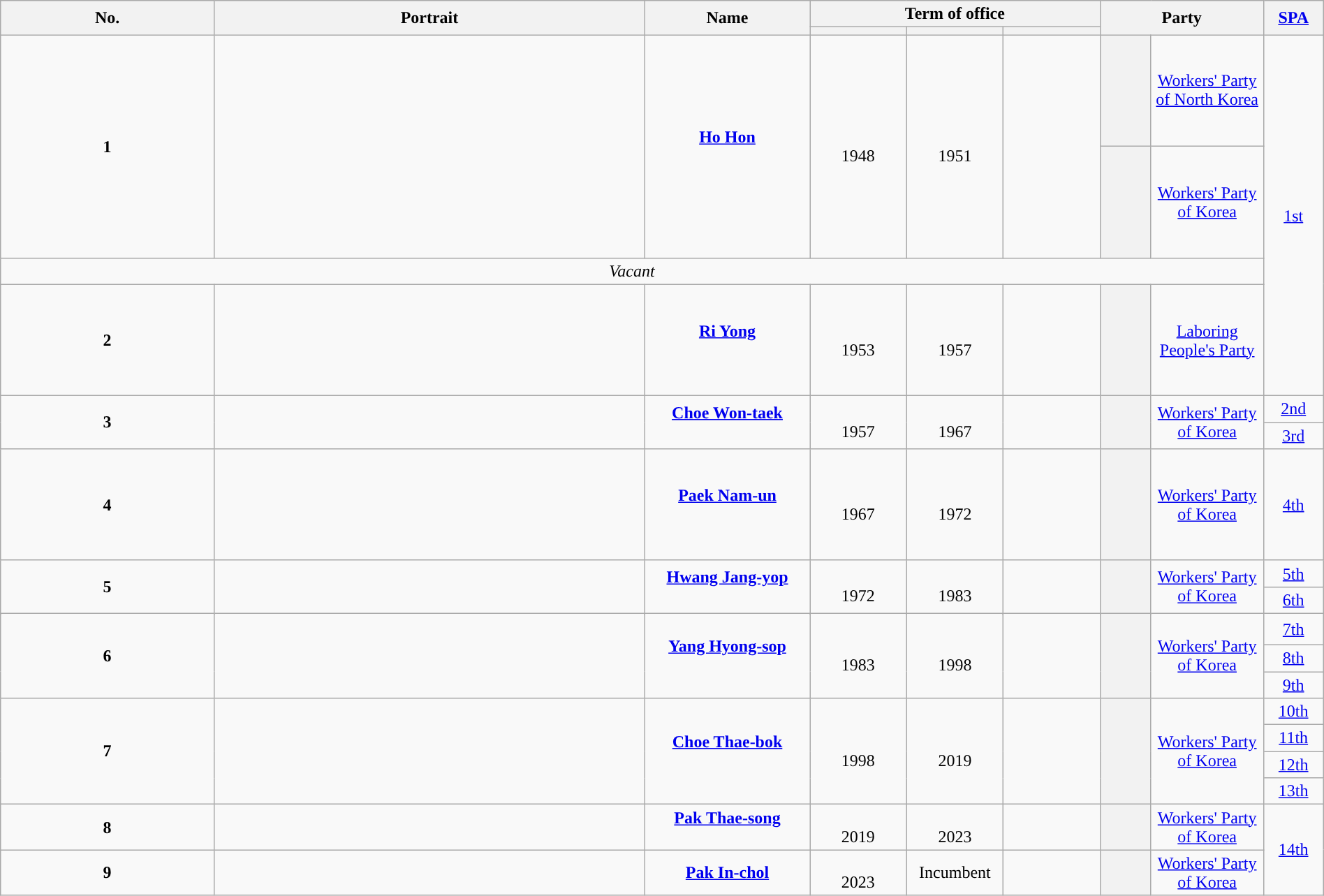<table class="wikitable" style="text-align:center; width:100%;">
<tr>
<th rowspan="2">No.</th>
<th rowspan="2">Portrait</th>
<th rowspan="2" width="150">Name<br></th>
<th colspan="3">Term of office</th>
<th colspan="2" rowspan="2">Party</th>
<th rowspan="2" width="50"><a href='#'>SPA</a></th>
</tr>
<tr>
<th width="85"></th>
<th width="85"></th>
<th width="85"></th>
</tr>
<tr>
<td rowspan="2"><strong>1</strong></td>
<td rowspan="2"></td>
<td rowspan="2"><strong><a href='#'>Ho Hon</a></strong><br><br></td>
<td rowspan="2"><br>1948</td>
<td rowspan="2"><br>1951</td>
<td rowspan="2"></td>
<th height="99" style="background:"></th>
<td width="100"><a href='#'>Workers' Party of North Korea</a><br></td>
<td rowspan="4"><a href='#'>1st</a></td>
</tr>
<tr>
<th height="99" style="background:"></th>
<td><a href='#'>Workers' Party of Korea</a><br></td>
</tr>
<tr>
<td colspan="8"><em>Vacant</em><br></td>
</tr>
<tr>
<td><strong>2</strong></td>
<td></td>
<td><strong><a href='#'>Ri Yong</a></strong><br><br></td>
<td><br>1953</td>
<td><br>1957</td>
<td></td>
<th height="99" style="background:"></th>
<td><a href='#'>Laboring People's Party</a></td>
</tr>
<tr>
<td rowspan="2"><strong>3</strong></td>
<td rowspan="2"></td>
<td rowspan="2"><strong><a href='#'>Choe Won-taek</a></strong><br><br></td>
<td rowspan="2"><br>1957</td>
<td rowspan="2"><br>1967</td>
<td rowspan="2"></td>
<th rowspan="2" style="background:"></th>
<td rowspan="2"><a href='#'>Workers' Party of Korea</a></td>
<td><a href='#'>2nd</a></td>
</tr>
<tr>
<td><a href='#'>3rd</a></td>
</tr>
<tr>
<td><strong>4</strong></td>
<td></td>
<td><strong><a href='#'>Paek Nam-un</a></strong><br><br></td>
<td><br>1967</td>
<td><br>1972</td>
<td></td>
<th height="99" style="background:"></th>
<td><a href='#'>Workers' Party of Korea</a></td>
<td><a href='#'>4th</a></td>
</tr>
<tr>
<td rowspan="3"><strong>5</strong></td>
<td rowspan="3"></td>
<td rowspan="3"><strong><a href='#'>Hwang Jang-yop</a></strong><br><br></td>
<td rowspan="3"><br>1972</td>
<td rowspan="3"><br>1983</td>
<td rowspan="3"></td>
<th rowspan="3" style="background:"></th>
<td rowspan="3"><a href='#'>Workers' Party of Korea</a></td>
<td><a href='#'>5th</a></td>
</tr>
<tr>
<td><a href='#'>6th</a></td>
</tr>
<tr>
<td rowspan="2"><a href='#'>7th</a></td>
</tr>
<tr style="height:30px;">
<td rowspan="3"><strong>6</strong></td>
<td rowspan="3"></td>
<td rowspan="3"><strong><a href='#'>Yang Hyong-sop</a></strong><br><br></td>
<td rowspan="3"><br>1983</td>
<td rowspan="3"><br>1998</td>
<td rowspan="3"></td>
<th rowspan="3" style="background:"></th>
<td rowspan="3"><a href='#'>Workers' Party of Korea</a></td>
</tr>
<tr>
<td><a href='#'>8th</a></td>
</tr>
<tr>
<td><a href='#'>9th</a></td>
</tr>
<tr>
<td rowspan="4"><strong>7</strong></td>
<td rowspan="4"></td>
<td rowspan="4"><strong><a href='#'>Choe Thae-bok</a></strong><br><br></td>
<td rowspan="4"><br>1998</td>
<td rowspan="4"><br>2019</td>
<td rowspan="4"></td>
<th rowspan="4" style="background:"></th>
<td rowspan="4"><a href='#'>Workers' Party of Korea</a></td>
<td><a href='#'>10th</a></td>
</tr>
<tr>
<td><a href='#'>11th</a></td>
</tr>
<tr>
<td><a href='#'>12th</a></td>
</tr>
<tr>
<td><a href='#'>13th</a></td>
</tr>
<tr>
<td><strong>8</strong></td>
<td></td>
<td><strong><a href='#'>Pak Thae-song</a></strong><br><br></td>
<td><br>2019</td>
<td><br>2023</td>
<td></td>
<th style="background:"></th>
<td><a href='#'>Workers' Party of Korea</a></td>
<td rowspan="2"><a href='#'>14th</a></td>
</tr>
<tr>
<td><strong>9</strong></td>
<td></td>
<td><strong><a href='#'>Pak In-chol</a></strong><br></td>
<td><br>2023</td>
<td>Incumbent</td>
<td></td>
<th style="background:"></th>
<td><a href='#'>Workers' Party of Korea</a></td>
</tr>
</table>
